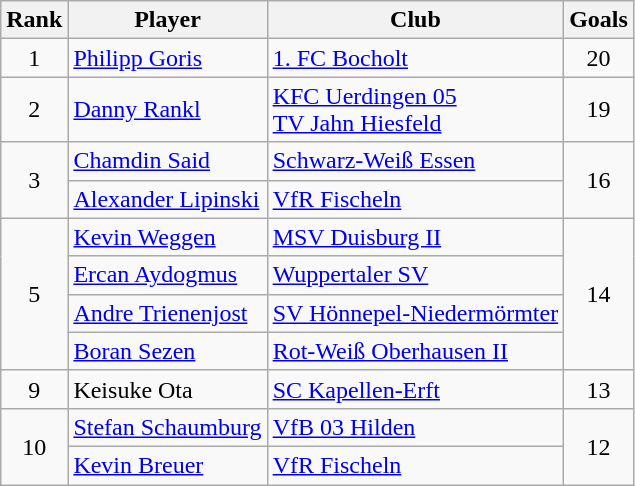<table class="wikitable sortable" style="text-align:center">
<tr>
<th>Rank</th>
<th>Player</th>
<th>Club</th>
<th>Goals</th>
</tr>
<tr>
<td>1</td>
<td align="left"> <a href='#'>Philipp Goris</a></td>
<td align="left"><a href='#'>1. FC Bocholt</a></td>
<td>20</td>
</tr>
<tr>
<td>2</td>
<td align="left"> <a href='#'>Danny Rankl</a></td>
<td align="left"><a href='#'>KFC Uerdingen 05</a><br><a href='#'>TV Jahn Hiesfeld</a></td>
<td>19</td>
</tr>
<tr>
<td rowspan=2>3</td>
<td align="left"> <a href='#'>Chamdin Said</a></td>
<td align="left"><a href='#'>Schwarz-Weiß Essen</a></td>
<td rowspan=2>16</td>
</tr>
<tr>
<td align="left"> <a href='#'>Alexander Lipinski</a></td>
<td align="left"><a href='#'>VfR Fischeln</a></td>
</tr>
<tr>
<td rowspan=4>5</td>
<td align="left"> <a href='#'>Kevin Weggen</a></td>
<td align="left"><a href='#'>MSV Duisburg II</a></td>
<td rowspan=4>14</td>
</tr>
<tr>
<td align="left"> <a href='#'>Ercan Aydogmus</a></td>
<td align="left"><a href='#'>Wuppertaler SV</a></td>
</tr>
<tr>
<td align="left"> <a href='#'>Andre Trienenjost</a></td>
<td align="left"><a href='#'>SV Hönnepel-Niedermörmter</a></td>
</tr>
<tr>
<td align="left"> <a href='#'>Boran Sezen</a></td>
<td align="left"><a href='#'>Rot-Weiß Oberhausen II</a></td>
</tr>
<tr>
<td>9</td>
<td align="left"> Keisuke Ota</td>
<td align="left"><a href='#'>SC Kapellen-Erft</a></td>
<td>13</td>
</tr>
<tr>
<td rowspan=2>10</td>
<td align="left"> <a href='#'>Stefan Schaumburg</a></td>
<td align="left"><a href='#'>VfB 03 Hilden</a></td>
<td rowspan=2>12</td>
</tr>
<tr>
<td align="left"> <a href='#'>Kevin Breuer</a></td>
<td align="left"><a href='#'>VfR Fischeln</a></td>
</tr>
</table>
